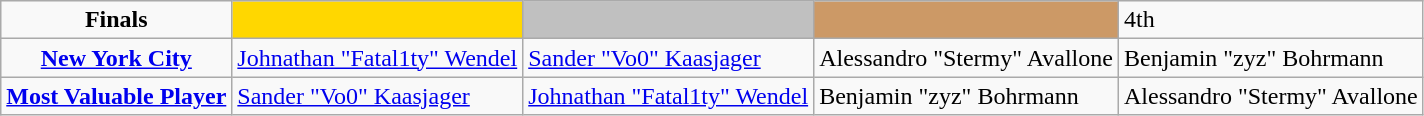<table class="wikitable" style="text-align:left">
<tr>
<td style="text-align:center"><strong>Finals</strong></td>
<td style="text-align:center" bgcolor="gold"></td>
<td style="text-align:center" bgcolor="silver"></td>
<td style="text-align:center" bgcolor="CC9966"></td>
<td>4th</td>
</tr>
<tr>
<td style="text-align:center"><strong> <a href='#'>New York City</a></strong></td>
<td> <a href='#'>Johnathan "Fatal1ty" Wendel</a></td>
<td> <a href='#'>Sander "Vo0" Kaasjager</a></td>
<td> Alessandro "Stermy" Avallone</td>
<td> Benjamin "zyz" Bohrmann</td>
</tr>
<tr>
<td style="text-align:center"><strong><a href='#'>Most Valuable Player</a></strong></td>
<td> <a href='#'>Sander "Vo0" Kaasjager</a></td>
<td> <a href='#'>Johnathan "Fatal1ty" Wendel</a></td>
<td> Benjamin "zyz" Bohrmann</td>
<td> Alessandro "Stermy" Avallone</td>
</tr>
</table>
